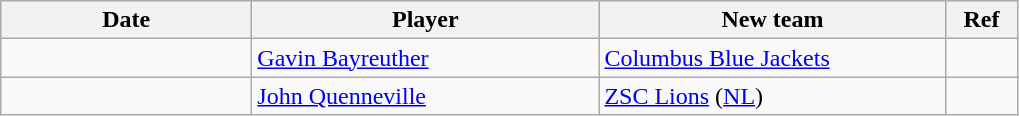<table class="wikitable">
<tr style="background:#ddd; text-align:center;">
<th style="width: 10em;">Date</th>
<th style="width: 14em;">Player</th>
<th style="width: 14em;">New team</th>
<th style="width: 2.5em;">Ref</th>
</tr>
<tr>
<td></td>
<td><a href='#'>Gavin Bayreuther</a></td>
<td><a href='#'>Columbus Blue Jackets</a></td>
<td></td>
</tr>
<tr>
<td></td>
<td><a href='#'>John Quenneville</a></td>
<td><a href='#'>ZSC Lions</a> (<a href='#'>NL</a>)</td>
<td></td>
</tr>
</table>
